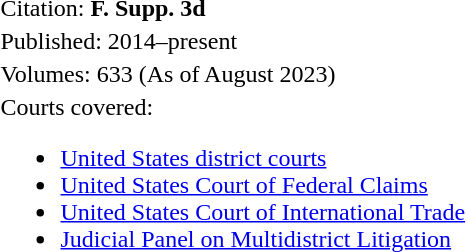<table border=0>
<tr>
<td>Citation: <strong>F. Supp. 3d</strong></td>
</tr>
<tr>
<td>Published: 2014–present</td>
</tr>
<tr>
<td>Volumes: 633 (As of August 2023)</td>
</tr>
<tr>
<td>Courts covered:<br><ul><li><a href='#'>United States district courts</a></li><li><a href='#'>United States Court of Federal Claims</a></li><li><a href='#'>United States Court of International Trade</a></li><li><a href='#'>Judicial Panel on Multidistrict Litigation</a></li></ul></td>
</tr>
</table>
